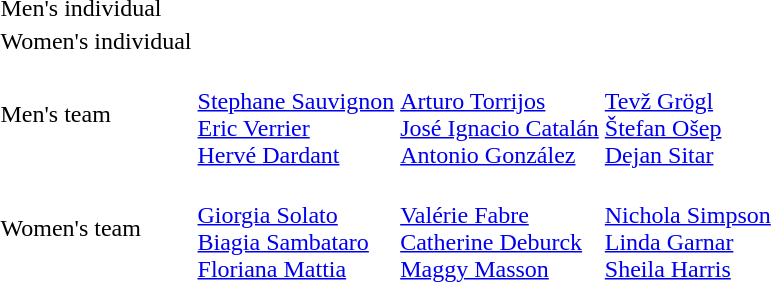<table>
<tr>
<td>Men's individual</td>
<td></td>
<td></td>
<td></td>
</tr>
<tr>
<td>Women's individual</td>
<td></td>
<td></td>
<td></td>
</tr>
<tr>
<td>Men's team</td>
<td><br><a href='#'>Stephane Sauvignon</a><br><a href='#'>Eric Verrier</a><br><a href='#'>Hervé Dardant</a></td>
<td><br><a href='#'>Arturo Torrijos</a><br><a href='#'>José Ignacio Catalán</a><br><a href='#'>Antonio González</a></td>
<td><br><a href='#'>Tevž Grögl</a><br><a href='#'>Štefan Ošep</a><br><a href='#'>Dejan Sitar</a></td>
</tr>
<tr>
<td>Women's team</td>
<td><br><a href='#'>Giorgia Solato</a><br><a href='#'>Biagia Sambataro</a><br><a href='#'>Floriana Mattia</a></td>
<td><br><a href='#'>Valérie Fabre</a><br><a href='#'>Catherine Deburck</a><br><a href='#'>Maggy Masson</a></td>
<td><br><a href='#'>Nichola Simpson</a><br><a href='#'>Linda Garnar</a><br><a href='#'>Sheila Harris</a></td>
</tr>
</table>
